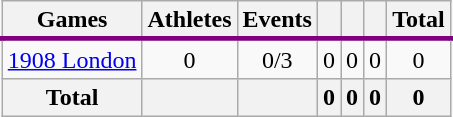<table class="wikitable sortable" style="text-align:center">
<tr>
<th>Games</th>
<th>Athletes</th>
<th>Events</th>
<th width:3em; font-weight:bold;"></th>
<th width:3em; font-weight:bold;"></th>
<th width:3em; font-weight:bold;"></th>
<th style="width:3; font-weight:bold;">Total</th>
</tr>
<tr>
</tr>
<tr align=center style="border: 3px solid purple">
</tr>
<tr>
<td align=left> <a href='#'>1908 London</a></td>
<td>0</td>
<td>0/3</td>
<td>0</td>
<td>0</td>
<td>0</td>
<td>0</td>
</tr>
<tr>
<th>Total</th>
<th></th>
<th></th>
<th>0</th>
<th>0</th>
<th>0</th>
<th>0</th>
</tr>
</table>
